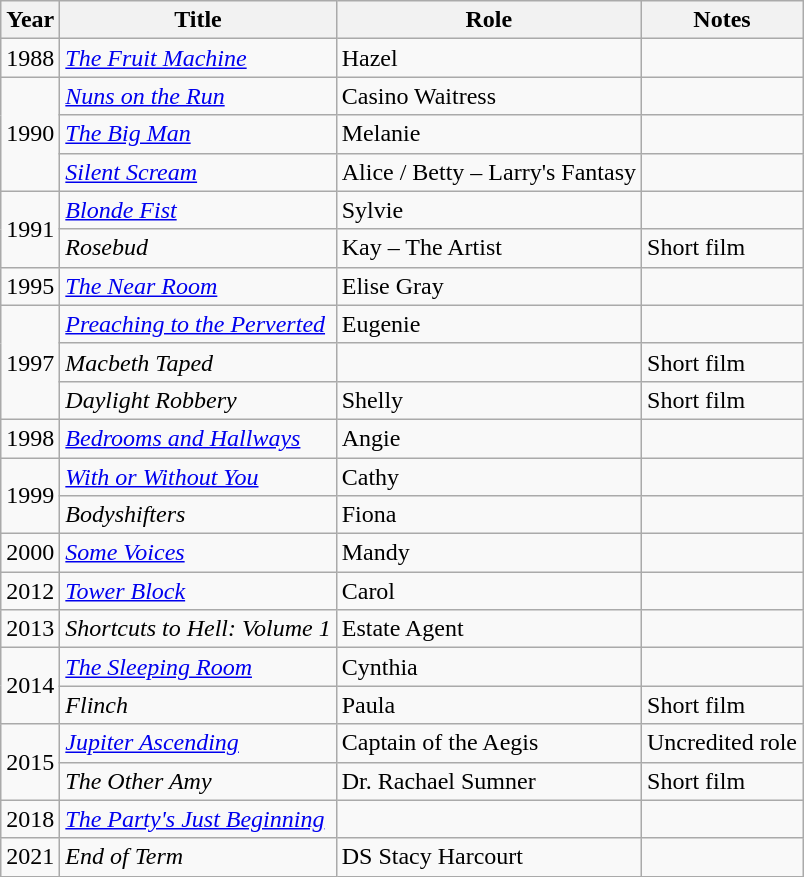<table class="wikitable">
<tr>
<th>Year</th>
<th>Title</th>
<th>Role</th>
<th>Notes</th>
</tr>
<tr>
<td>1988</td>
<td><em><a href='#'>The Fruit Machine</a></em></td>
<td>Hazel</td>
<td></td>
</tr>
<tr>
<td rowspan=3>1990</td>
<td><em><a href='#'>Nuns on the Run</a></em></td>
<td>Casino Waitress</td>
<td></td>
</tr>
<tr>
<td><em><a href='#'>The Big Man</a></em></td>
<td>Melanie</td>
<td></td>
</tr>
<tr>
<td><em><a href='#'>Silent Scream</a></em></td>
<td>Alice / Betty – Larry's Fantasy</td>
<td></td>
</tr>
<tr>
<td rowspan=2>1991</td>
<td><em><a href='#'>Blonde Fist</a></em></td>
<td>Sylvie</td>
<td></td>
</tr>
<tr>
<td><em>Rosebud</em></td>
<td>Kay – The Artist</td>
<td>Short film</td>
</tr>
<tr>
<td>1995</td>
<td><em><a href='#'>The Near Room</a></em></td>
<td>Elise Gray</td>
<td></td>
</tr>
<tr>
<td rowspan=3>1997</td>
<td><em><a href='#'>Preaching to the Perverted</a></em></td>
<td>Eugenie</td>
<td></td>
</tr>
<tr>
<td><em>Macbeth Taped</em></td>
<td></td>
<td>Short film</td>
</tr>
<tr>
<td><em>Daylight Robbery</em></td>
<td>Shelly</td>
<td>Short film</td>
</tr>
<tr>
<td>1998</td>
<td><em><a href='#'>Bedrooms and Hallways</a></em></td>
<td>Angie</td>
<td></td>
</tr>
<tr>
<td rowspan=2>1999</td>
<td><em><a href='#'>With or Without You</a></em></td>
<td>Cathy</td>
<td></td>
</tr>
<tr>
<td><em>Bodyshifters</em></td>
<td>Fiona</td>
<td></td>
</tr>
<tr>
<td>2000</td>
<td><em><a href='#'>Some Voices</a></em></td>
<td>Mandy</td>
<td></td>
</tr>
<tr>
<td>2012</td>
<td><em><a href='#'>Tower Block</a></em></td>
<td>Carol</td>
<td></td>
</tr>
<tr>
<td>2013</td>
<td><em>Shortcuts to Hell: Volume 1</em></td>
<td>Estate Agent</td>
<td></td>
</tr>
<tr>
<td rowspan=2>2014</td>
<td><em><a href='#'>The Sleeping Room</a></em></td>
<td>Cynthia</td>
<td></td>
</tr>
<tr>
<td><em>Flinch</em></td>
<td>Paula</td>
<td>Short film</td>
</tr>
<tr>
<td rowspan=2>2015</td>
<td><em><a href='#'>Jupiter Ascending</a></em></td>
<td>Captain of the Aegis</td>
<td>Uncredited role</td>
</tr>
<tr>
<td><em>The Other Amy</em></td>
<td>Dr. Rachael Sumner</td>
<td>Short film</td>
</tr>
<tr>
<td>2018</td>
<td><em><a href='#'>The Party's Just Beginning</a></em></td>
<td></td>
<td></td>
</tr>
<tr>
<td>2021</td>
<td><em>End of Term</em></td>
<td>DS Stacy Harcourt</td>
<td></td>
</tr>
</table>
